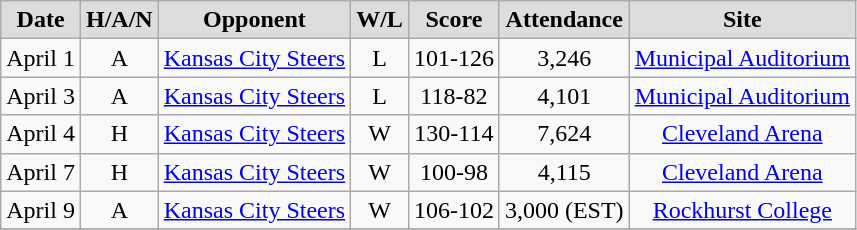<table class="wikitable" style="text-align:center">
<tr>
<th style="background:#dddddd;">Date</th>
<th style="background:#dddddd;">H/A/N</th>
<th style="background:#dddddd;">Opponent</th>
<th style="background:#dddddd;">W/L</th>
<th style="background:#dddddd;">Score</th>
<th style="background:#dddddd;">Attendance</th>
<th style="background:#dddddd;">Site</th>
</tr>
<tr align="center"    bgcolor="">
<td>April 1</td>
<td>A</td>
<td><a href='#'>Kansas City Steers</a></td>
<td>L</td>
<td>101-126</td>
<td>3,246</td>
<td><a href='#'>Municipal Auditorium</a></td>
</tr>
<tr align="center"    bgcolor="">
<td>April 3</td>
<td>A</td>
<td><a href='#'>Kansas City Steers</a></td>
<td>L</td>
<td>118-82</td>
<td>4,101</td>
<td><a href='#'>Municipal Auditorium</a></td>
</tr>
<tr align="center"    bgcolor="">
<td>April 4</td>
<td>H</td>
<td><a href='#'>Kansas City Steers</a></td>
<td>W</td>
<td>130-114</td>
<td>7,624</td>
<td><a href='#'>Cleveland Arena</a></td>
</tr>
<tr align="center"    bgcolor="">
<td>April 7</td>
<td>H</td>
<td><a href='#'>Kansas City Steers</a></td>
<td>W</td>
<td>100-98</td>
<td>4,115</td>
<td><a href='#'>Cleveland Arena</a></td>
</tr>
<tr align="center"    bgcolor="">
<td>April 9</td>
<td>A</td>
<td><a href='#'>Kansas City Steers</a></td>
<td>W</td>
<td>106-102</td>
<td>3,000 (EST)</td>
<td><a href='#'>Rockhurst College</a></td>
</tr>
<tr align="center"    bgcolor=""   align="center"    bgcolor="">
</tr>
</table>
